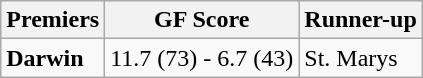<table class="wikitable" style="text-align:left;">
<tr style="background:#efefef;">
<th>Premiers</th>
<th>GF Score</th>
<th>Runner-up</th>
</tr>
<tr>
<td><strong>Darwin</strong></td>
<td>11.7 (73) - 6.7 (43)</td>
<td>St. Marys</td>
</tr>
</table>
